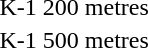<table>
<tr>
<td>K-1 200 metres</td>
<td></td>
<td></td>
<td></td>
</tr>
<tr>
<td>K-1 500 metres</td>
<td></td>
<td></td>
<td></td>
</tr>
</table>
